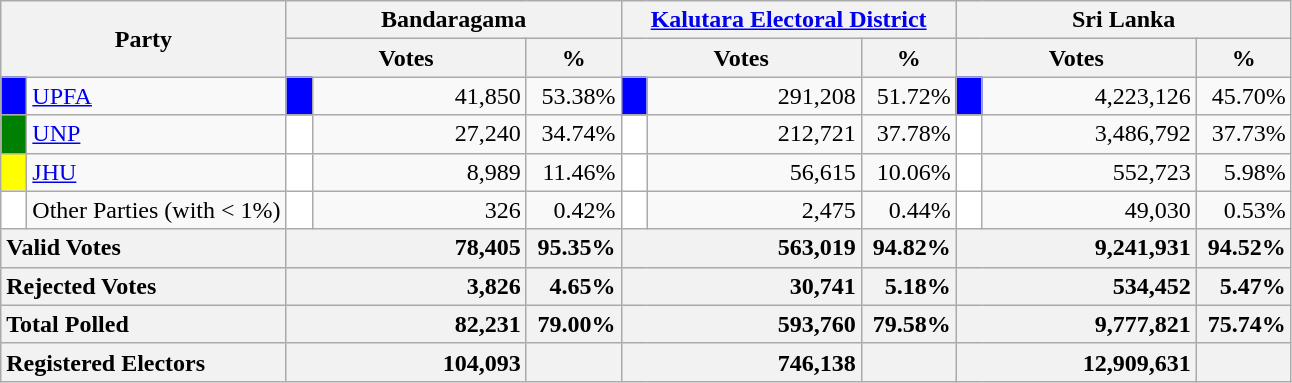<table class="wikitable">
<tr>
<th colspan="2" width="144px"rowspan="2">Party</th>
<th colspan="3" width="216px">Bandaragama</th>
<th colspan="3" width="216px"><a href='#'>Kalutara Electoral District</a></th>
<th colspan="3" width="216px">Sri Lanka</th>
</tr>
<tr>
<th colspan="2" width="144px">Votes</th>
<th>%</th>
<th colspan="2" width="144px">Votes</th>
<th>%</th>
<th colspan="2" width="144px">Votes</th>
<th>%</th>
</tr>
<tr>
<td style="background-color:blue;" width="10px"></td>
<td style="text-align:left;"><a href='#'>UPFA</a></td>
<td style="background-color:blue;" width="10px"></td>
<td style="text-align:right;">41,850</td>
<td style="text-align:right;">53.38%</td>
<td style="background-color:blue;" width="10px"></td>
<td style="text-align:right;">291,208</td>
<td style="text-align:right;">51.72%</td>
<td style="background-color:blue;" width="10px"></td>
<td style="text-align:right;">4,223,126</td>
<td style="text-align:right;">45.70%</td>
</tr>
<tr>
<td style="background-color:green;" width="10px"></td>
<td style="text-align:left;"><a href='#'>UNP</a></td>
<td style="background-color:white;" width="10px"></td>
<td style="text-align:right;">27,240</td>
<td style="text-align:right;">34.74%</td>
<td style="background-color:white;" width="10px"></td>
<td style="text-align:right;">212,721</td>
<td style="text-align:right;">37.78%</td>
<td style="background-color:white;" width="10px"></td>
<td style="text-align:right;">3,486,792</td>
<td style="text-align:right;">37.73%</td>
</tr>
<tr>
<td style="background-color:yellow;" width="10px"></td>
<td style="text-align:left;"><a href='#'>JHU</a></td>
<td style="background-color:white;" width="10px"></td>
<td style="text-align:right;">8,989</td>
<td style="text-align:right;">11.46%</td>
<td style="background-color:white;" width="10px"></td>
<td style="text-align:right;">56,615</td>
<td style="text-align:right;">10.06%</td>
<td style="background-color:white;" width="10px"></td>
<td style="text-align:right;">552,723</td>
<td style="text-align:right;">5.98%</td>
</tr>
<tr>
<td style="background-color:white;" width="10px"></td>
<td style="text-align:left;">Other Parties (with < 1%)</td>
<td style="background-color:white;" width="10px"></td>
<td style="text-align:right;">326</td>
<td style="text-align:right;">0.42%</td>
<td style="background-color:white;" width="10px"></td>
<td style="text-align:right;">2,475</td>
<td style="text-align:right;">0.44%</td>
<td style="background-color:white;" width="10px"></td>
<td style="text-align:right;">49,030</td>
<td style="text-align:right;">0.53%</td>
</tr>
<tr>
<th colspan="2" width="144px"style="text-align:left;">Valid Votes</th>
<th style="text-align:right;"colspan="2" width="144px">78,405</th>
<th style="text-align:right;">95.35%</th>
<th style="text-align:right;"colspan="2" width="144px">563,019</th>
<th style="text-align:right;">94.82%</th>
<th style="text-align:right;"colspan="2" width="144px">9,241,931</th>
<th style="text-align:right;">94.52%</th>
</tr>
<tr>
<th colspan="2" width="144px"style="text-align:left;">Rejected Votes</th>
<th style="text-align:right;"colspan="2" width="144px">3,826</th>
<th style="text-align:right;">4.65%</th>
<th style="text-align:right;"colspan="2" width="144px">30,741</th>
<th style="text-align:right;">5.18%</th>
<th style="text-align:right;"colspan="2" width="144px">534,452</th>
<th style="text-align:right;">5.47%</th>
</tr>
<tr>
<th colspan="2" width="144px"style="text-align:left;">Total Polled</th>
<th style="text-align:right;"colspan="2" width="144px">82,231</th>
<th style="text-align:right;">79.00%</th>
<th style="text-align:right;"colspan="2" width="144px">593,760</th>
<th style="text-align:right;">79.58%</th>
<th style="text-align:right;"colspan="2" width="144px">9,777,821</th>
<th style="text-align:right;">75.74%</th>
</tr>
<tr>
<th colspan="2" width="144px"style="text-align:left;">Registered Electors</th>
<th style="text-align:right;"colspan="2" width="144px">104,093</th>
<th></th>
<th style="text-align:right;"colspan="2" width="144px">746,138</th>
<th></th>
<th style="text-align:right;"colspan="2" width="144px">12,909,631</th>
<th></th>
</tr>
</table>
